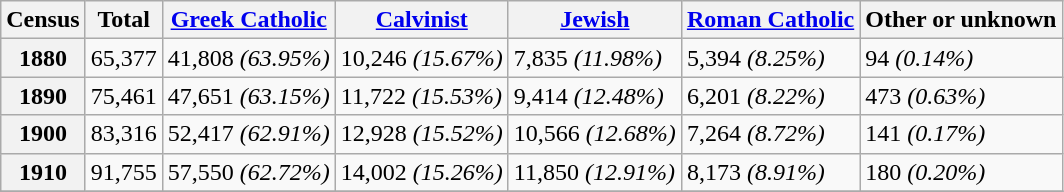<table class="wikitable">
<tr>
<th>Census</th>
<th>Total</th>
<th><a href='#'>Greek Catholic</a></th>
<th><a href='#'>Calvinist</a></th>
<th><a href='#'>Jewish</a></th>
<th><a href='#'>Roman Catholic</a></th>
<th>Other or unknown</th>
</tr>
<tr>
<th>1880</th>
<td>65,377</td>
<td>41,808 <em>(63.95%)</em></td>
<td>10,246 <em>(15.67%)</em></td>
<td>7,835 <em>(11.98%)</em></td>
<td>5,394 <em>(8.25%)</em></td>
<td>94 <em>(0.14%)</em></td>
</tr>
<tr>
<th>1890</th>
<td>75,461</td>
<td>47,651 <em>(63.15%)</em></td>
<td>11,722 <em>(15.53%)</em></td>
<td>9,414 <em>(12.48%)</em></td>
<td>6,201 <em>(8.22%)</em></td>
<td>473 <em>(0.63%)</em></td>
</tr>
<tr>
<th>1900</th>
<td>83,316</td>
<td>52,417 <em>(62.91%)</em></td>
<td>12,928 <em>(15.52%)</em></td>
<td>10,566 <em>(12.68%)</em></td>
<td>7,264 <em>(8.72%)</em></td>
<td>141 <em>(0.17%)</em></td>
</tr>
<tr>
<th>1910</th>
<td>91,755</td>
<td>57,550 <em>(62.72%)</em></td>
<td>14,002 <em>(15.26%)</em></td>
<td>11,850 <em>(12.91%)</em></td>
<td>8,173 <em>(8.91%)</em></td>
<td>180 <em>(0.20%)</em></td>
</tr>
<tr>
</tr>
</table>
